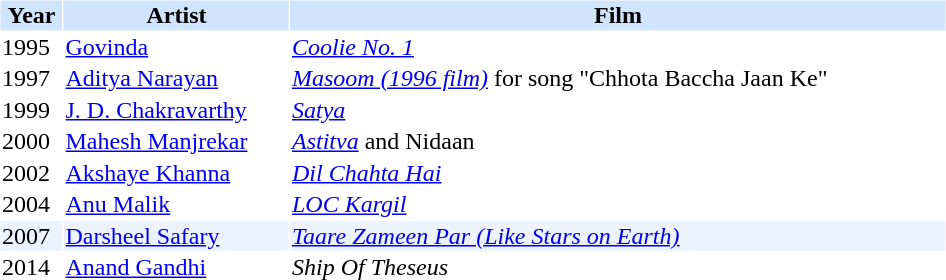<table cellspacing="1" cellpadding="1" border="0" width="50%">
<tr bgcolor="#d1e4fd">
<th>Year</th>
<th>Artist</th>
<th>Film</th>
</tr>
<tr>
<td>1995</td>
<td><a href='#'>Govinda</a></td>
<td><em><a href='#'>Coolie No. 1</a></em></td>
</tr>
<tr>
<td>1997</td>
<td><a href='#'>Aditya Narayan</a></td>
<td><em><a href='#'>Masoom (1996 film)</a></em> for song "Chhota Baccha Jaan Ke"</td>
</tr>
<tr>
<td>1999</td>
<td><a href='#'>J. D. Chakravarthy</a></td>
<td><em><a href='#'>Satya</a></em></td>
</tr>
<tr>
<td>2000</td>
<td><a href='#'>Mahesh Manjrekar</a></td>
<td><em><a href='#'>Astitva</a></em> and Nidaan</td>
</tr>
<tr>
<td>2002</td>
<td><a href='#'>Akshaye Khanna</a></td>
<td><em><a href='#'>Dil Chahta Hai</a></em></td>
</tr>
<tr>
<td>2004</td>
<td><a href='#'>Anu Malik</a></td>
<td><em><a href='#'>LOC Kargil</a></em></td>
</tr>
<tr bgcolor=#edf3fe>
<td>2007</td>
<td><a href='#'>Darsheel Safary</a></td>
<td><em><a href='#'>Taare Zameen Par (Like Stars on Earth)</a></em></td>
</tr>
<tr>
<td>2014</td>
<td><a href='#'>Anand Gandhi</a></td>
<td><em>Ship Of Theseus</em></td>
</tr>
<tr bgcolor=#edf3fe>
</tr>
</table>
